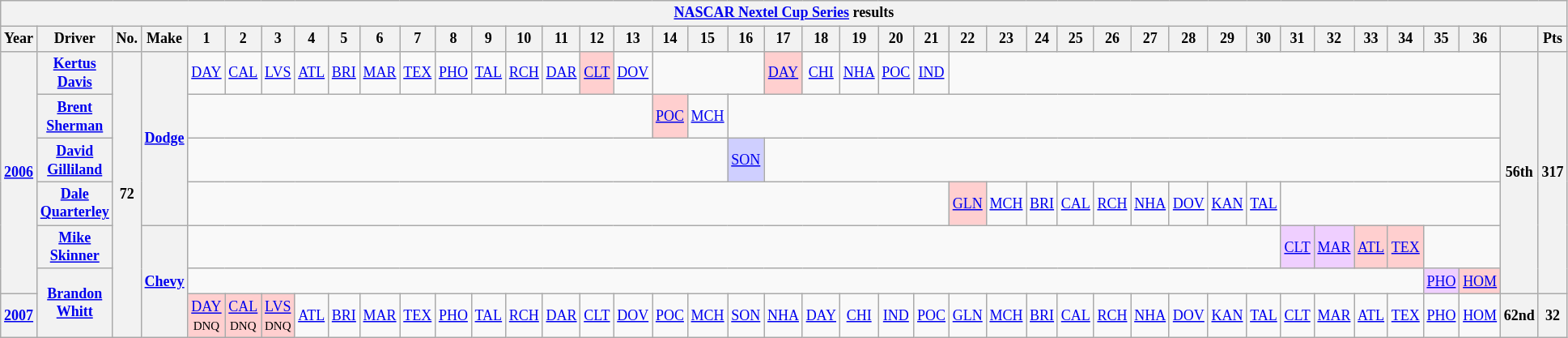<table class="wikitable" style="text-align:center; font-size:75%">
<tr>
<th colspan=45><a href='#'>NASCAR Nextel Cup Series</a> results</th>
</tr>
<tr>
<th>Year</th>
<th>Driver</th>
<th>No.</th>
<th>Make</th>
<th>1</th>
<th>2</th>
<th>3</th>
<th>4</th>
<th>5</th>
<th>6</th>
<th>7</th>
<th>8</th>
<th>9</th>
<th>10</th>
<th>11</th>
<th>12</th>
<th>13</th>
<th>14</th>
<th>15</th>
<th>16</th>
<th>17</th>
<th>18</th>
<th>19</th>
<th>20</th>
<th>21</th>
<th>22</th>
<th>23</th>
<th>24</th>
<th>25</th>
<th>26</th>
<th>27</th>
<th>28</th>
<th>29</th>
<th>30</th>
<th>31</th>
<th>32</th>
<th>33</th>
<th>34</th>
<th>35</th>
<th>36</th>
<th></th>
<th>Pts</th>
</tr>
<tr>
<th rowspan=6><a href='#'>2006</a></th>
<th><a href='#'>Kertus Davis</a></th>
<th rowspan=7>72</th>
<th rowspan=4><a href='#'>Dodge</a></th>
<td><a href='#'>DAY</a></td>
<td><a href='#'>CAL</a></td>
<td><a href='#'>LVS</a></td>
<td><a href='#'>ATL</a></td>
<td><a href='#'>BRI</a></td>
<td><a href='#'>MAR</a></td>
<td><a href='#'>TEX</a></td>
<td><a href='#'>PHO</a></td>
<td><a href='#'>TAL</a></td>
<td><a href='#'>RCH</a></td>
<td><a href='#'>DAR</a></td>
<td style="background:#FFCFCF;"><a href='#'>CLT</a><br></td>
<td><a href='#'>DOV</a></td>
<td colspan=3></td>
<td style="background:#FFCFCF;"><a href='#'>DAY</a><br></td>
<td><a href='#'>CHI</a></td>
<td><a href='#'>NHA</a></td>
<td><a href='#'>POC</a></td>
<td><a href='#'>IND</a></td>
<td colspan=15></td>
<th rowspan=6>56th</th>
<th rowspan=6>317</th>
</tr>
<tr>
<th><a href='#'>Brent Sherman</a></th>
<td colspan=13></td>
<td style="background:#FFCFCF;"><a href='#'>POC</a><br></td>
<td><a href='#'>MCH</a></td>
<td colspan=21></td>
</tr>
<tr>
<th><a href='#'>David Gilliland</a></th>
<td colspan=15></td>
<td style="background:#CFCFFF;"><a href='#'>SON</a><br></td>
<td colspan=20></td>
</tr>
<tr>
<th><a href='#'>Dale Quarterley</a></th>
<td colspan=21></td>
<td style="background:#FFCFCF;"><a href='#'>GLN</a><br></td>
<td><a href='#'>MCH</a></td>
<td><a href='#'>BRI</a></td>
<td><a href='#'>CAL</a></td>
<td><a href='#'>RCH</a></td>
<td><a href='#'>NHA</a></td>
<td><a href='#'>DOV</a></td>
<td><a href='#'>KAN</a></td>
<td><a href='#'>TAL</a></td>
<td colspan=6></td>
</tr>
<tr>
<th><a href='#'>Mike Skinner</a></th>
<th rowspan=3><a href='#'>Chevy</a></th>
<td colspan=30></td>
<td style="background:#EFCFFF;"><a href='#'>CLT</a><br></td>
<td style="background:#EFCFFF;"><a href='#'>MAR</a><br></td>
<td style="background:#FFCFCF;"><a href='#'>ATL</a><br></td>
<td style="background:#FFCFCF;"><a href='#'>TEX</a><br></td>
<td colspan=2></td>
</tr>
<tr>
<th rowspan=2><a href='#'>Brandon Whitt</a></th>
<td colspan=34></td>
<td style="background:#EFCFFF;"><a href='#'>PHO</a><br></td>
<td style="background:#FFCFCF;"><a href='#'>HOM</a><br></td>
</tr>
<tr>
<th><a href='#'>2007</a></th>
<td style="background:#FFCFCF;"><a href='#'>DAY</a><br><small>DNQ</small></td>
<td style="background:#FFCFCF;"><a href='#'>CAL</a><br><small>DNQ</small></td>
<td style="background:#FFCFCF;"><a href='#'>LVS</a><br><small>DNQ</small></td>
<td><a href='#'>ATL</a></td>
<td><a href='#'>BRI</a></td>
<td><a href='#'>MAR</a></td>
<td><a href='#'>TEX</a></td>
<td><a href='#'>PHO</a></td>
<td><a href='#'>TAL</a></td>
<td><a href='#'>RCH</a></td>
<td><a href='#'>DAR</a></td>
<td><a href='#'>CLT</a></td>
<td><a href='#'>DOV</a></td>
<td><a href='#'>POC</a></td>
<td><a href='#'>MCH</a></td>
<td><a href='#'>SON</a></td>
<td><a href='#'>NHA</a></td>
<td><a href='#'>DAY</a></td>
<td><a href='#'>CHI</a></td>
<td><a href='#'>IND</a></td>
<td><a href='#'>POC</a></td>
<td><a href='#'>GLN</a></td>
<td><a href='#'>MCH</a></td>
<td><a href='#'>BRI</a></td>
<td><a href='#'>CAL</a></td>
<td><a href='#'>RCH</a></td>
<td><a href='#'>NHA</a></td>
<td><a href='#'>DOV</a></td>
<td><a href='#'>KAN</a></td>
<td><a href='#'>TAL</a></td>
<td><a href='#'>CLT</a></td>
<td><a href='#'>MAR</a></td>
<td><a href='#'>ATL</a></td>
<td><a href='#'>TEX</a></td>
<td><a href='#'>PHO</a></td>
<td><a href='#'>HOM</a></td>
<th>62nd</th>
<th>32</th>
</tr>
</table>
